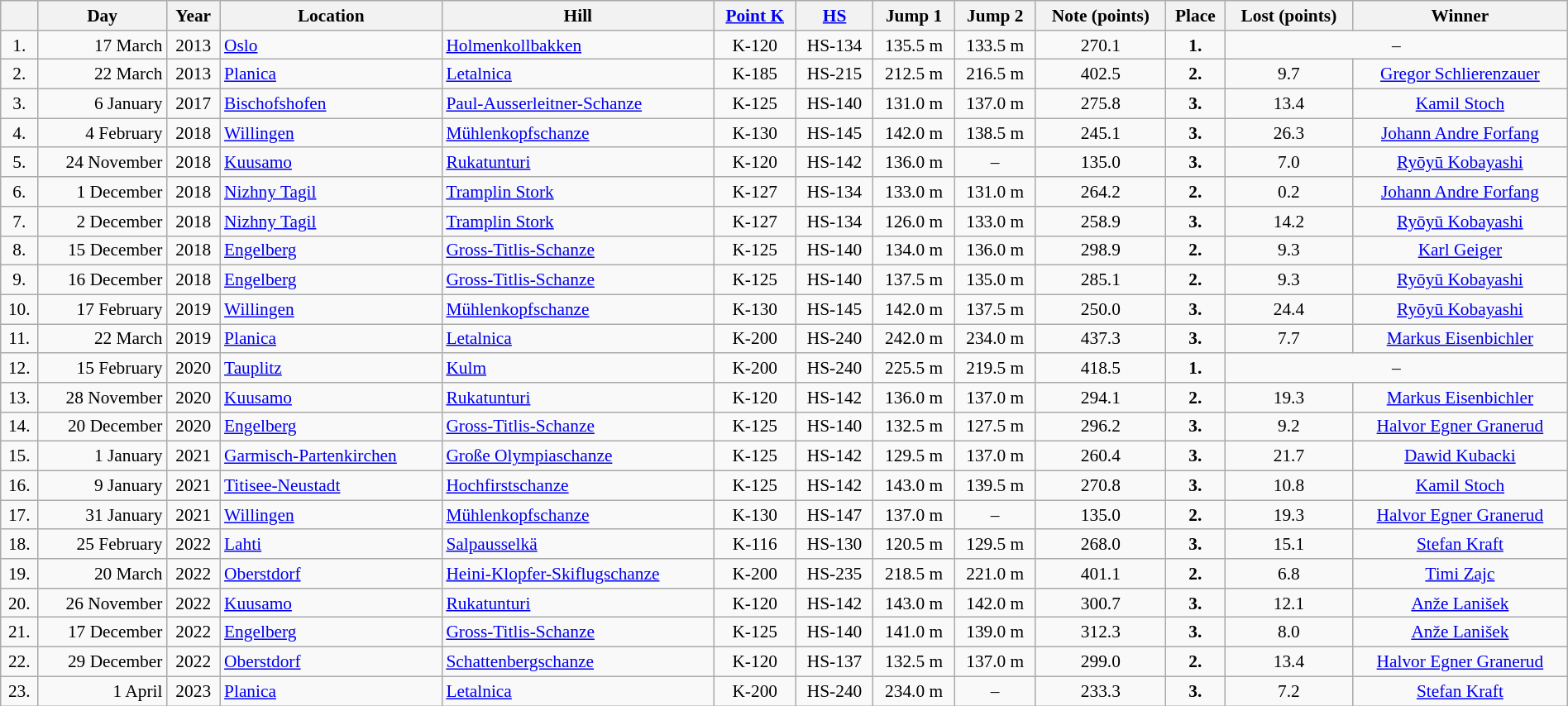<table width=100% style="font-size: 89%; text-align:center" class=wikitable>
<tr>
<th></th>
<th>Day</th>
<th>Year</th>
<th>Location</th>
<th>Hill</th>
<th><a href='#'>Point K</a></th>
<th><a href='#'>HS</a></th>
<th>Jump 1</th>
<th>Jump 2</th>
<th>Note (points)</th>
<th>Place</th>
<th>Lost (points)</th>
<th>Winner</th>
</tr>
<tr>
<td>1.</td>
<td align=right>17 March</td>
<td>2013</td>
<td align=left><a href='#'>Oslo</a></td>
<td align=left><a href='#'>Holmenkollbakken</a></td>
<td>K-120</td>
<td>HS-134</td>
<td>135.5 m</td>
<td>133.5 m</td>
<td>270.1</td>
<td><strong>1.</strong></td>
<td colspan=2>–</td>
</tr>
<tr>
<td>2.</td>
<td align=right>22 March</td>
<td>2013</td>
<td align=left><a href='#'>Planica</a></td>
<td align=left><a href='#'>Letalnica</a></td>
<td>K-185</td>
<td>HS-215</td>
<td>212.5 m</td>
<td>216.5 m</td>
<td>402.5</td>
<td><strong>2.</strong></td>
<td>9.7</td>
<td><a href='#'>Gregor Schlierenzauer</a></td>
</tr>
<tr>
<td>3.</td>
<td align=right>6 January</td>
<td>2017</td>
<td align=left><a href='#'>Bischofshofen</a></td>
<td align=left><a href='#'>Paul-Ausserleitner-Schanze</a></td>
<td>K-125</td>
<td>HS-140</td>
<td>131.0 m</td>
<td>137.0 m</td>
<td>275.8</td>
<td><strong>3.</strong></td>
<td>13.4</td>
<td><a href='#'>Kamil Stoch</a></td>
</tr>
<tr>
<td>4.</td>
<td align=right>4 February</td>
<td>2018</td>
<td align=left><a href='#'>Willingen</a></td>
<td align=left><a href='#'>Mühlenkopfschanze</a></td>
<td>K-130</td>
<td>HS-145</td>
<td>142.0 m</td>
<td>138.5 m</td>
<td>245.1</td>
<td><strong>3.</strong></td>
<td>26.3</td>
<td><a href='#'>Johann Andre Forfang</a></td>
</tr>
<tr>
<td>5.</td>
<td align=right>24 November</td>
<td>2018</td>
<td align=left><a href='#'>Kuusamo</a></td>
<td align=left><a href='#'>Rukatunturi</a></td>
<td>K-120</td>
<td>HS-142</td>
<td>136.0 m</td>
<td>–</td>
<td>135.0</td>
<td><strong>3.</strong></td>
<td>7.0</td>
<td><a href='#'>Ryōyū Kobayashi</a></td>
</tr>
<tr>
<td>6.</td>
<td align=right>1 December</td>
<td>2018</td>
<td align=left><a href='#'>Nizhny Tagil</a></td>
<td align=left><a href='#'>Tramplin Stork</a></td>
<td>K-127</td>
<td>HS-134</td>
<td>133.0 m</td>
<td>131.0 m</td>
<td>264.2</td>
<td><strong>2.</strong></td>
<td>0.2</td>
<td><a href='#'>Johann Andre Forfang</a></td>
</tr>
<tr>
<td>7.</td>
<td align=right>2 December</td>
<td>2018</td>
<td align=left><a href='#'>Nizhny Tagil</a></td>
<td align=left><a href='#'>Tramplin Stork</a></td>
<td>K-127</td>
<td>HS-134</td>
<td>126.0 m</td>
<td>133.0 m</td>
<td>258.9</td>
<td><strong>3.</strong></td>
<td>14.2</td>
<td><a href='#'>Ryōyū Kobayashi</a></td>
</tr>
<tr>
<td>8.</td>
<td align=right>15 December</td>
<td>2018</td>
<td align=left><a href='#'>Engelberg</a></td>
<td align=left><a href='#'>Gross-Titlis-Schanze</a></td>
<td>K-125</td>
<td>HS-140</td>
<td>134.0 m</td>
<td>136.0 m</td>
<td>298.9</td>
<td><strong>2.</strong></td>
<td>9.3</td>
<td><a href='#'>Karl Geiger</a></td>
</tr>
<tr>
<td>9.</td>
<td align=right>16 December</td>
<td>2018</td>
<td align=left><a href='#'>Engelberg</a></td>
<td align=left><a href='#'>Gross-Titlis-Schanze</a></td>
<td>K-125</td>
<td>HS-140</td>
<td>137.5 m</td>
<td>135.0 m</td>
<td>285.1</td>
<td><strong>2.</strong></td>
<td>9.3</td>
<td><a href='#'>Ryōyū Kobayashi</a></td>
</tr>
<tr>
<td>10.</td>
<td align=right>17 February</td>
<td>2019</td>
<td align=left><a href='#'>Willingen</a></td>
<td align=left><a href='#'>Mühlenkopfschanze</a></td>
<td>K-130</td>
<td>HS-145</td>
<td>142.0 m</td>
<td>137.5 m</td>
<td>250.0</td>
<td><strong>3.</strong></td>
<td>24.4</td>
<td><a href='#'>Ryōyū Kobayashi</a></td>
</tr>
<tr>
<td>11.</td>
<td align=right>22 March</td>
<td>2019</td>
<td align=left><a href='#'>Planica</a></td>
<td align=left><a href='#'>Letalnica</a></td>
<td>K-200</td>
<td>HS-240</td>
<td>242.0 m</td>
<td>234.0 m</td>
<td>437.3</td>
<td><strong>3.</strong></td>
<td>7.7</td>
<td><a href='#'>Markus Eisenbichler</a></td>
</tr>
<tr>
<td>12.</td>
<td align=right>15 February</td>
<td>2020</td>
<td align=left><a href='#'>Tauplitz</a></td>
<td align=left><a href='#'>Kulm</a></td>
<td>K-200</td>
<td>HS-240</td>
<td>225.5 m</td>
<td>219.5 m</td>
<td>418.5</td>
<td><strong>1.</strong></td>
<td colspan=2>–</td>
</tr>
<tr>
<td>13.</td>
<td align=right>28 November</td>
<td>2020</td>
<td align=left><a href='#'>Kuusamo</a></td>
<td align=left><a href='#'>Rukatunturi</a></td>
<td>K-120</td>
<td>HS-142</td>
<td>136.0 m</td>
<td>137.0 m</td>
<td>294.1</td>
<td><strong>2.</strong></td>
<td>19.3</td>
<td><a href='#'>Markus Eisenbichler</a></td>
</tr>
<tr>
<td>14.</td>
<td align=right>20 December</td>
<td>2020</td>
<td align=left><a href='#'>Engelberg</a></td>
<td align=left><a href='#'>Gross-Titlis-Schanze</a></td>
<td>K-125</td>
<td>HS-140</td>
<td>132.5 m</td>
<td>127.5 m</td>
<td>296.2</td>
<td><strong>3.</strong></td>
<td>9.2</td>
<td><a href='#'>Halvor Egner Granerud</a></td>
</tr>
<tr>
<td>15.</td>
<td align=right>1 January</td>
<td>2021</td>
<td align=left><a href='#'>Garmisch-Partenkirchen</a></td>
<td align=left><a href='#'>Große Olympiaschanze</a></td>
<td>K-125</td>
<td>HS-142</td>
<td>129.5 m</td>
<td>137.0 m</td>
<td>260.4</td>
<td><strong>3.</strong></td>
<td>21.7</td>
<td><a href='#'>Dawid Kubacki</a></td>
</tr>
<tr>
<td>16.</td>
<td align=right>9 January</td>
<td>2021</td>
<td align=left><a href='#'>Titisee-Neustadt</a></td>
<td align=left><a href='#'>Hochfirstschanze</a></td>
<td>K-125</td>
<td>HS-142</td>
<td>143.0 m</td>
<td>139.5 m</td>
<td>270.8</td>
<td><strong>3.</strong></td>
<td>10.8</td>
<td><a href='#'>Kamil Stoch</a></td>
</tr>
<tr>
<td>17.</td>
<td align=right>31 January</td>
<td>2021</td>
<td align=left><a href='#'>Willingen</a></td>
<td align=left><a href='#'>Mühlenkopfschanze</a></td>
<td>K-130</td>
<td>HS-147</td>
<td>137.0 m</td>
<td>–</td>
<td>135.0</td>
<td><strong>2.</strong></td>
<td>19.3</td>
<td><a href='#'>Halvor Egner Granerud</a></td>
</tr>
<tr>
<td>18.</td>
<td align=right>25 February</td>
<td>2022</td>
<td align=left><a href='#'>Lahti</a></td>
<td align=left><a href='#'>Salpausselkä</a></td>
<td>K-116</td>
<td>HS-130</td>
<td>120.5 m</td>
<td>129.5 m</td>
<td>268.0</td>
<td><strong>3.</strong></td>
<td>15.1</td>
<td><a href='#'>Stefan Kraft</a></td>
</tr>
<tr>
<td>19.</td>
<td align=right>20 March</td>
<td>2022</td>
<td align=left><a href='#'>Oberstdorf</a></td>
<td align=left><a href='#'>Heini-Klopfer-Skiflugschanze</a></td>
<td>K-200</td>
<td>HS-235</td>
<td>218.5 m</td>
<td>221.0 m</td>
<td>401.1</td>
<td><strong>2.</strong></td>
<td>6.8</td>
<td><a href='#'>Timi Zajc</a></td>
</tr>
<tr>
<td>20.</td>
<td align=right>26 November</td>
<td>2022</td>
<td align=left><a href='#'>Kuusamo</a></td>
<td align=left><a href='#'>Rukatunturi</a></td>
<td>K-120</td>
<td>HS-142</td>
<td>143.0 m</td>
<td>142.0 m</td>
<td>300.7</td>
<td><strong>3.</strong></td>
<td>12.1</td>
<td><a href='#'>Anže Lanišek</a></td>
</tr>
<tr>
<td>21.</td>
<td align=right>17 December</td>
<td>2022</td>
<td align=left><a href='#'>Engelberg</a></td>
<td align=left><a href='#'>Gross-Titlis-Schanze</a></td>
<td>K-125</td>
<td>HS-140</td>
<td>141.0 m</td>
<td>139.0 m</td>
<td>312.3</td>
<td><strong>3.</strong></td>
<td>8.0</td>
<td><a href='#'>Anže Lanišek</a></td>
</tr>
<tr>
<td>22.</td>
<td align=right>29 December</td>
<td>2022</td>
<td align=left><a href='#'>Oberstdorf</a></td>
<td align=left><a href='#'>Schattenbergschanze</a></td>
<td>K-120</td>
<td>HS-137</td>
<td>132.5 m</td>
<td>137.0 m</td>
<td>299.0</td>
<td><strong>2.</strong></td>
<td>13.4</td>
<td><a href='#'>Halvor Egner Granerud</a></td>
</tr>
<tr>
<td>23.</td>
<td align=right>1 April</td>
<td>2023</td>
<td align=left><a href='#'>Planica</a></td>
<td align=left><a href='#'>Letalnica</a></td>
<td>K-200</td>
<td>HS-240</td>
<td>234.0 m</td>
<td>–</td>
<td>233.3</td>
<td><strong>3.</strong></td>
<td>7.2</td>
<td><a href='#'>Stefan Kraft</a></td>
</tr>
</table>
